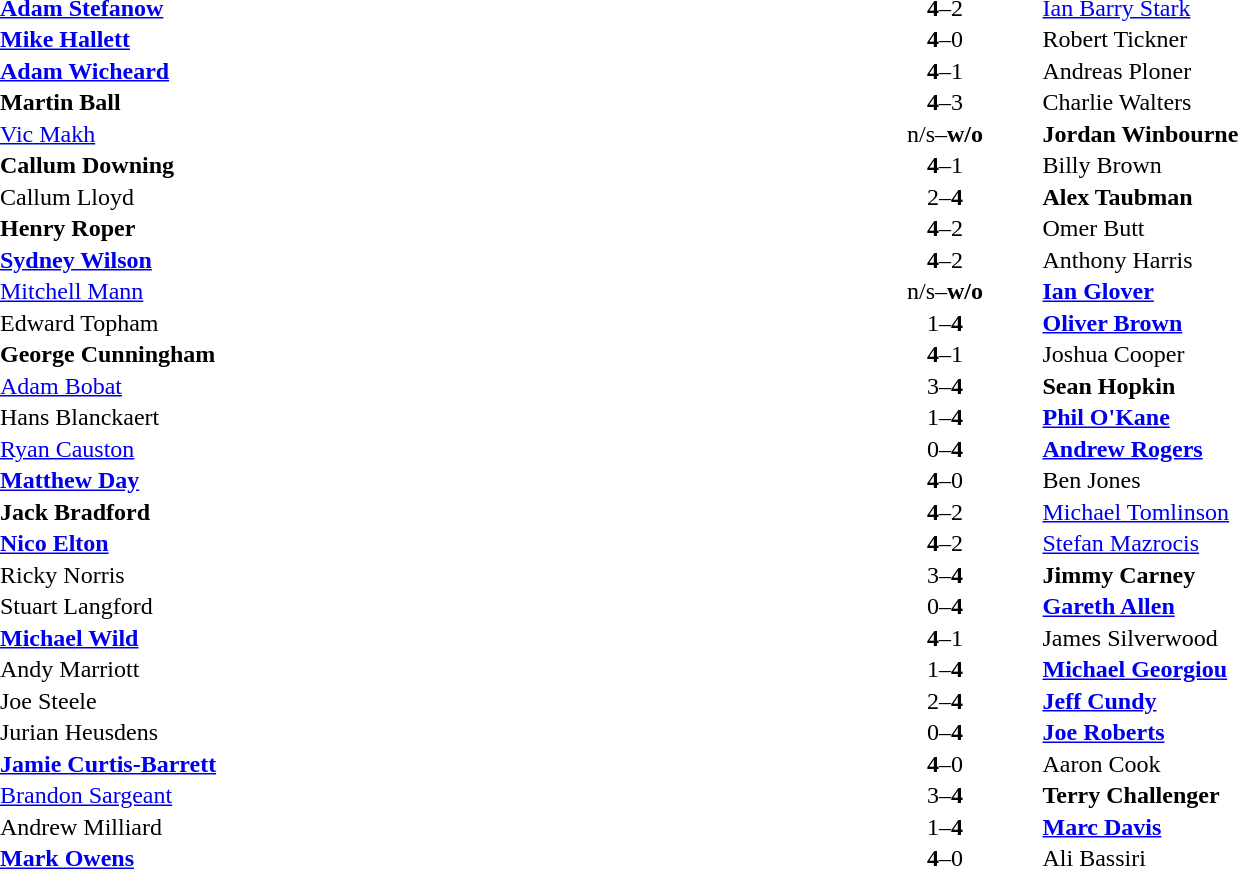<table width="100%" cellspacing="1">
<tr>
<th width=45%></th>
<th width=10%></th>
<th width=45%></th>
</tr>
<tr>
<td> <strong><a href='#'>Adam Stefanow</a></strong></td>
<td align="center"><strong>4</strong>–2</td>
<td> <a href='#'>Ian Barry Stark</a></td>
</tr>
<tr>
<td> <strong><a href='#'>Mike Hallett</a></strong></td>
<td align="center"><strong>4</strong>–0</td>
<td> Robert Tickner</td>
</tr>
<tr>
<td> <strong><a href='#'>Adam Wicheard</a></strong></td>
<td align="center"><strong>4</strong>–1</td>
<td> Andreas Ploner</td>
</tr>
<tr>
<td> <strong>Martin Ball</strong></td>
<td align="center"><strong>4</strong>–3</td>
<td> Charlie Walters</td>
</tr>
<tr>
<td> <a href='#'>Vic Makh</a></td>
<td align="center">n/s–<strong>w/o</strong></td>
<td> <strong>Jordan Winbourne</strong></td>
</tr>
<tr>
<td> <strong>Callum Downing</strong></td>
<td align="center"><strong>4</strong>–1</td>
<td> Billy Brown</td>
</tr>
<tr>
<td> Callum Lloyd</td>
<td align="center">2–<strong>4</strong></td>
<td> <strong>Alex Taubman</strong></td>
</tr>
<tr>
<td> <strong>Henry Roper</strong></td>
<td align="center"><strong>4</strong>–2</td>
<td> Omer Butt</td>
</tr>
<tr>
<td> <strong><a href='#'>Sydney Wilson</a></strong></td>
<td align="center"><strong>4</strong>–2</td>
<td> Anthony Harris</td>
</tr>
<tr>
<td> <a href='#'>Mitchell Mann</a></td>
<td align="center">n/s–<strong>w/o</strong></td>
<td> <strong><a href='#'>Ian Glover</a></strong></td>
</tr>
<tr>
<td> Edward Topham</td>
<td align="center">1–<strong>4</strong></td>
<td> <strong><a href='#'>Oliver Brown</a></strong></td>
</tr>
<tr>
<td> <strong>George Cunningham</strong></td>
<td align="center"><strong>4</strong>–1</td>
<td> Joshua Cooper</td>
</tr>
<tr>
<td> <a href='#'>Adam Bobat</a></td>
<td align="center">3–<strong>4</strong></td>
<td> <strong>Sean Hopkin</strong></td>
</tr>
<tr>
<td> Hans Blanckaert</td>
<td align="center">1–<strong>4</strong></td>
<td> <strong><a href='#'>Phil O'Kane</a></strong></td>
</tr>
<tr>
<td> <a href='#'>Ryan Causton</a></td>
<td align="center">0–<strong>4</strong></td>
<td> <strong><a href='#'>Andrew Rogers</a></strong></td>
</tr>
<tr>
<td> <strong><a href='#'>Matthew Day</a></strong></td>
<td align="center"><strong>4</strong>–0</td>
<td> Ben Jones</td>
</tr>
<tr>
<td> <strong>Jack Bradford</strong></td>
<td align="center"><strong>4</strong>–2</td>
<td> <a href='#'>Michael Tomlinson</a></td>
</tr>
<tr>
<td> <strong><a href='#'>Nico Elton</a></strong></td>
<td align="center"><strong>4</strong>–2</td>
<td> <a href='#'>Stefan Mazrocis</a></td>
</tr>
<tr>
<td> Ricky Norris</td>
<td align="center">3–<strong>4</strong></td>
<td> <strong>Jimmy Carney</strong></td>
</tr>
<tr>
<td> Stuart Langford</td>
<td align="center">0–<strong>4</strong></td>
<td> <strong><a href='#'>Gareth Allen</a></strong></td>
</tr>
<tr>
<td> <strong><a href='#'>Michael Wild</a></strong></td>
<td align="center"><strong>4</strong>–1</td>
<td> James Silverwood</td>
</tr>
<tr>
<td> Andy Marriott</td>
<td align="center">1–<strong>4</strong></td>
<td> <strong><a href='#'>Michael Georgiou</a></strong></td>
</tr>
<tr>
<td> Joe Steele</td>
<td align="center">2–<strong>4</strong></td>
<td> <strong><a href='#'>Jeff Cundy</a></strong></td>
</tr>
<tr>
<td> Jurian Heusdens</td>
<td align="center">0–<strong>4</strong></td>
<td> <strong><a href='#'>Joe Roberts</a></strong></td>
</tr>
<tr>
<td> <strong><a href='#'>Jamie Curtis-Barrett</a></strong></td>
<td align="center"><strong>4</strong>–0</td>
<td> Aaron Cook</td>
</tr>
<tr>
<td> <a href='#'>Brandon Sargeant</a></td>
<td align="center">3–<strong>4</strong></td>
<td> <strong>Terry Challenger</strong></td>
</tr>
<tr>
<td> Andrew Milliard</td>
<td align="center">1–<strong>4</strong></td>
<td> <strong><a href='#'>Marc Davis</a></strong></td>
</tr>
<tr>
<td> <strong><a href='#'>Mark Owens</a></strong></td>
<td align="center"><strong>4</strong>–0</td>
<td> Ali Bassiri</td>
</tr>
</table>
